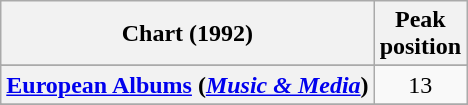<table class="wikitable sortable plainrowheaders" style="text-align:center">
<tr>
<th scope="col">Chart (1992)</th>
<th scope="col">Peak<br>position</th>
</tr>
<tr>
</tr>
<tr>
<th scope="row"><a href='#'>European Albums</a> (<em><a href='#'>Music & Media</a></em>)</th>
<td>13</td>
</tr>
<tr>
</tr>
<tr>
</tr>
<tr>
</tr>
</table>
